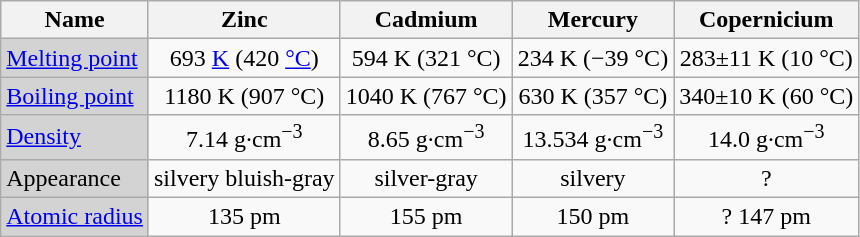<table class="wikitable centered" style="text-align:center;">
<tr>
<th>Name</th>
<th>Zinc</th>
<th>Cadmium</th>
<th>Mercury</th>
<th>Copernicium</th>
</tr>
<tr>
<td style="background:lightgrey; text-align:left;"><a href='#'>Melting point</a></td>
<td>693 <a href='#'>K</a> (420 <a href='#'>°C</a>)</td>
<td>594 K (321 °C)</td>
<td>234 K (−39 °C)</td>
<td>283±11 K (10 °C)</td>
</tr>
<tr>
<td style="background:lightgrey; text-align:left;"><a href='#'>Boiling point</a></td>
<td>1180 K (907 °C)</td>
<td>1040 K (767 °C)</td>
<td>630 K (357 °C)</td>
<td>340±10 K (60 °C)</td>
</tr>
<tr>
<td style="background:lightgrey; text-align:left;"><a href='#'>Density</a></td>
<td>7.14 g·cm<sup>−3</sup></td>
<td>8.65 g·cm<sup>−3</sup></td>
<td>13.534 g·cm<sup>−3</sup></td>
<td>14.0 g·cm<sup>−3</sup> </td>
</tr>
<tr>
<td style="background:lightgrey; text-align:left;">Appearance</td>
<td>silvery bluish-gray</td>
<td>silver-gray</td>
<td>silvery</td>
<td>?</td>
</tr>
<tr>
<td style="background:lightgrey; text-align:left;"><a href='#'>Atomic radius</a></td>
<td>135 pm</td>
<td>155 pm</td>
<td>150 pm</td>
<td>? 147 pm</td>
</tr>
</table>
